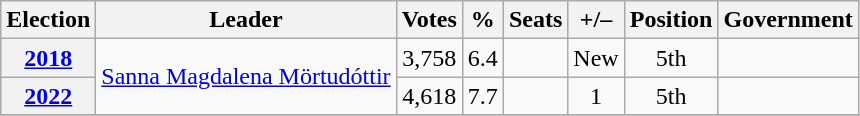<table class=wikitable style=text-align:center>
<tr>
<th>Election</th>
<th>Leader</th>
<th>Votes</th>
<th>%</th>
<th>Seats</th>
<th>+/–</th>
<th>Position</th>
<th>Government</th>
</tr>
<tr>
<th><a href='#'>2018</a></th>
<td rowspan="2"><a href='#'>Sanna Magdalena Mörtudóttir</a></td>
<td>3,758</td>
<td>6.4</td>
<td></td>
<td>New</td>
<td>5th</td>
<td></td>
</tr>
<tr>
<th><a href='#'>2022</a></th>
<td>4,618</td>
<td>7.7</td>
<td></td>
<td> 1</td>
<td>5th</td>
<td></td>
</tr>
<tr>
</tr>
</table>
